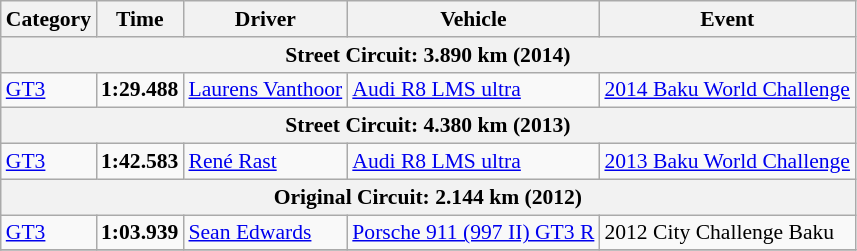<table class=wikitable style="font-size:90%;">
<tr>
<th>Category</th>
<th>Time</th>
<th>Driver</th>
<th>Vehicle</th>
<th>Event</th>
</tr>
<tr>
<th colspan=5>Street Circuit: 3.890 km (2014)</th>
</tr>
<tr>
<td><a href='#'>GT3</a></td>
<td><strong>1:29.488</strong></td>
<td><a href='#'>Laurens Vanthoor</a></td>
<td><a href='#'>Audi R8 LMS ultra</a></td>
<td><a href='#'>2014 Baku World Challenge</a></td>
</tr>
<tr>
<th colspan=5>Street Circuit: 4.380 km (2013)</th>
</tr>
<tr>
<td><a href='#'>GT3</a></td>
<td><strong>1:42.583</strong></td>
<td><a href='#'>René Rast</a></td>
<td><a href='#'>Audi R8 LMS ultra</a></td>
<td><a href='#'>2013 Baku World Challenge</a></td>
</tr>
<tr>
<th colspan=5>Original Circuit: 2.144 km (2012)</th>
</tr>
<tr>
<td><a href='#'>GT3</a></td>
<td><strong>1:03.939</strong></td>
<td><a href='#'>Sean Edwards</a></td>
<td><a href='#'>Porsche 911 (997 II) GT3 R</a></td>
<td>2012 City Challenge Baku</td>
</tr>
<tr>
</tr>
</table>
